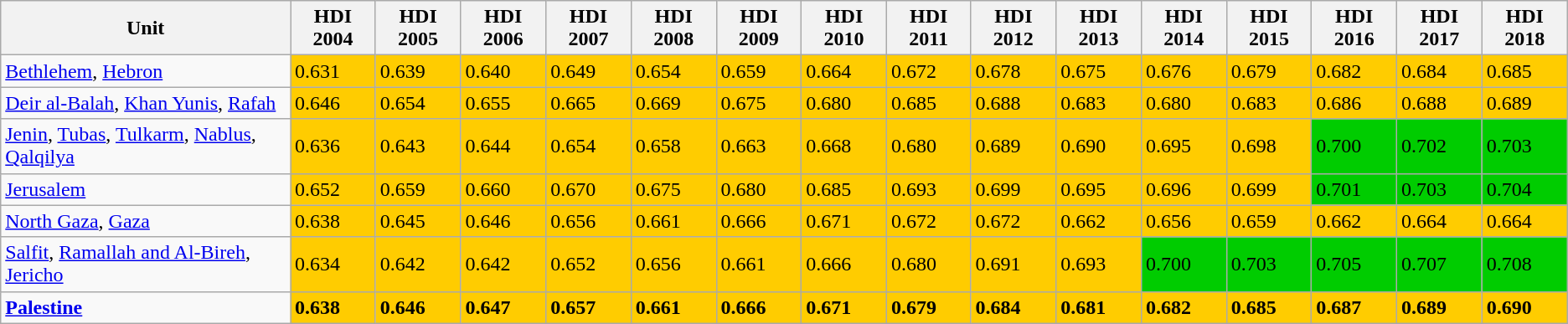<table class="wikitable sortable">
<tr>
<th>Unit</th>
<th>HDI 2004</th>
<th>HDI 2005</th>
<th>HDI 2006</th>
<th>HDI 2007</th>
<th>HDI 2008</th>
<th>HDI 2009</th>
<th>HDI 2010</th>
<th>HDI 2011</th>
<th>HDI 2012</th>
<th>HDI 2013</th>
<th>HDI 2014</th>
<th>HDI 2015</th>
<th>HDI 2016</th>
<th>HDI 2017</th>
<th>HDI 2018</th>
</tr>
<tr>
<td><a href='#'>Bethlehem</a>, <a href='#'>Hebron</a></td>
<td style="background:#fc0;">0.631</td>
<td style="background:#fc0;">0.639</td>
<td style="background:#fc0;">0.640</td>
<td style="background:#fc0;">0.649</td>
<td style="background:#fc0;">0.654</td>
<td style="background:#fc0;">0.659</td>
<td style="background:#fc0;">0.664</td>
<td style="background:#fc0;">0.672</td>
<td style="background:#fc0;">0.678</td>
<td style="background:#fc0;">0.675</td>
<td style="background:#fc0;">0.676</td>
<td style="background:#fc0;">0.679</td>
<td style="background:#fc0;">0.682</td>
<td style="background:#fc0;">0.684</td>
<td style="background:#fc0;">0.685</td>
</tr>
<tr>
<td><a href='#'>Deir al-Balah</a>, <a href='#'>Khan Yunis</a>, <a href='#'>Rafah</a></td>
<td style="background:#fc0;">0.646</td>
<td style="background:#fc0;">0.654</td>
<td style="background:#fc0;">0.655</td>
<td style="background:#fc0;">0.665</td>
<td style="background:#fc0;">0.669</td>
<td style="background:#fc0;">0.675</td>
<td style="background:#fc0;">0.680</td>
<td style="background:#fc0;">0.685</td>
<td style="background:#fc0;">0.688</td>
<td style="background:#fc0;">0.683</td>
<td style="background:#fc0;">0.680</td>
<td style="background:#fc0;">0.683</td>
<td style="background:#fc0;">0.686</td>
<td style="background:#fc0;">0.688</td>
<td style="background:#fc0;">0.689</td>
</tr>
<tr>
<td><a href='#'>Jenin</a>, <a href='#'>Tubas</a>, <a href='#'>Tulkarm</a>, <a href='#'>Nablus</a>, <a href='#'>Qalqilya</a></td>
<td style="background:#fc0;">0.636</td>
<td style="background:#fc0;">0.643</td>
<td style="background:#fc0;">0.644</td>
<td style="background:#fc0;">0.654</td>
<td style="background:#fc0;">0.658</td>
<td style="background:#fc0;">0.663</td>
<td style="background:#fc0;">0.668</td>
<td style="background:#fc0;">0.680</td>
<td style="background:#fc0;">0.689</td>
<td style="background:#fc0;">0.690</td>
<td style="background:#fc0;">0.695</td>
<td style="background:#fc0;">0.698</td>
<td style="background:#0c0;">0.700</td>
<td style="background:#0c0;">0.702</td>
<td style="background:#0c0;">0.703</td>
</tr>
<tr>
<td><a href='#'>Jerusalem</a></td>
<td style="background:#fc0;">0.652</td>
<td style="background:#fc0;">0.659</td>
<td style="background:#fc0;">0.660</td>
<td style="background:#fc0;">0.670</td>
<td style="background:#fc0;">0.675</td>
<td style="background:#fc0;">0.680</td>
<td style="background:#fc0;">0.685</td>
<td style="background:#fc0;">0.693</td>
<td style="background:#fc0;">0.699</td>
<td style="background:#fc0;">0.695</td>
<td style="background:#fc0;">0.696</td>
<td style="background:#fc0;">0.699</td>
<td style="background:#0c0;">0.701</td>
<td style="background:#0c0;">0.703</td>
<td style="background:#0c0;">0.704</td>
</tr>
<tr>
<td><a href='#'>North Gaza</a>, <a href='#'>Gaza</a></td>
<td style="background:#fc0;">0.638</td>
<td style="background:#fc0;">0.645</td>
<td style="background:#fc0;">0.646</td>
<td style="background:#fc0;">0.656</td>
<td style="background:#fc0;">0.661</td>
<td style="background:#fc0;">0.666</td>
<td style="background:#fc0;">0.671</td>
<td style="background:#fc0;">0.672</td>
<td style="background:#fc0;">0.672</td>
<td style="background:#fc0;">0.662</td>
<td style="background:#fc0;">0.656</td>
<td style="background:#fc0;">0.659</td>
<td style="background:#fc0;">0.662</td>
<td style="background:#fc0;">0.664</td>
<td style="background:#fc0;">0.664</td>
</tr>
<tr>
<td><a href='#'>Salfit</a>, <a href='#'>Ramallah and Al-Bireh</a>, <a href='#'>Jericho</a></td>
<td style="background:#fc0;">0.634</td>
<td style="background:#fc0;">0.642</td>
<td style="background:#fc0;">0.642</td>
<td style="background:#fc0;">0.652</td>
<td style="background:#fc0;">0.656</td>
<td style="background:#fc0;">0.661</td>
<td style="background:#fc0;">0.666</td>
<td style="background:#fc0;">0.680</td>
<td style="background:#fc0;">0.691</td>
<td style="background:#fc0;">0.693</td>
<td style="background:#0c0;">0.700</td>
<td style="background:#0c0;">0.703</td>
<td style="background:#0c0;">0.705</td>
<td style="background:#0c0;">0.707</td>
<td style="background:#0c0;">0.708</td>
</tr>
<tr>
<td><strong><a href='#'>Palestine</a></strong></td>
<td style="background:#fc0;"><strong>0.638</strong></td>
<td style="background:#fc0;"><strong>0.646</strong></td>
<td style="background:#fc0;"><strong>0.647</strong></td>
<td style="background:#fc0;"><strong>0.657</strong></td>
<td style="background:#fc0;"><strong>0.661</strong></td>
<td style="background:#fc0;"><strong>0.666</strong></td>
<td style="background:#fc0;"><strong>0.671</strong></td>
<td style="background:#fc0;"><strong>0.679</strong></td>
<td style="background:#fc0;"><strong>0.684</strong></td>
<td style="background:#fc0;"><strong>0.681</strong></td>
<td style="background:#fc0;"><strong>0.682</strong></td>
<td style="background:#fc0;"><strong>0.685</strong></td>
<td style="background:#fc0;"><strong>0.687</strong></td>
<td style="background:#fc0;"><strong>0.689</strong></td>
<td style="background:#fc0;"><strong>0.690</strong></td>
</tr>
</table>
